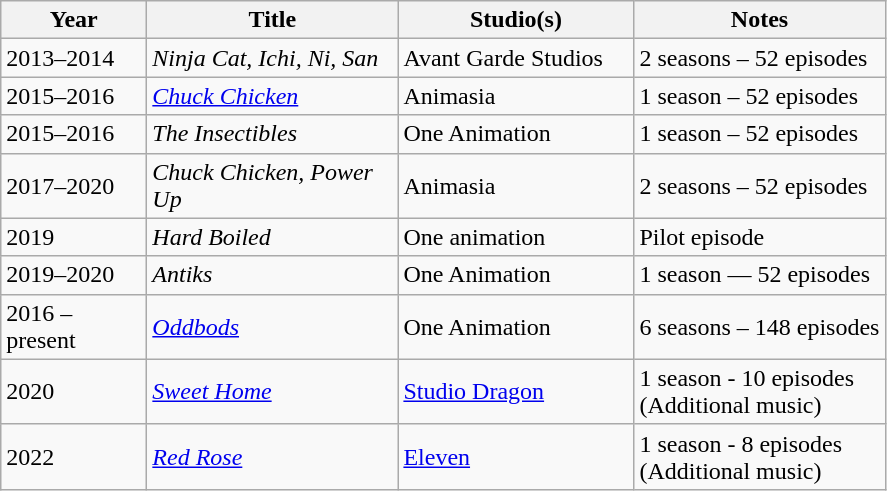<table class="wikitable sortable">
<tr>
<th width="90">Year</th>
<th width="160">Title</th>
<th width="150">Studio(s)</th>
<th width="160">Notes</th>
</tr>
<tr>
<td>2013–2014</td>
<td><em>Ninja Cat, Ichi, Ni, San</em></td>
<td>Avant Garde Studios</td>
<td>2 seasons – 52 episodes</td>
</tr>
<tr>
<td>2015–2016</td>
<td><em><a href='#'>Chuck Chicken</a></em></td>
<td>Animasia</td>
<td>1 season – 52 episodes</td>
</tr>
<tr>
<td>2015–2016</td>
<td><em>The Insectibles</em></td>
<td>One Animation</td>
<td>1 season – 52 episodes</td>
</tr>
<tr>
<td>2017–2020</td>
<td><em>Chuck Chicken, Power Up</em></td>
<td>Animasia</td>
<td>2 seasons – 52 episodes</td>
</tr>
<tr>
<td>2019</td>
<td><em>Hard Boiled</em></td>
<td>One animation</td>
<td>Pilot episode</td>
</tr>
<tr>
<td>2019–2020</td>
<td><em>Antiks</em></td>
<td>One Animation</td>
<td>1 season — 52 episodes</td>
</tr>
<tr>
<td>2016 – present</td>
<td><em><a href='#'>Oddbods</a></em></td>
<td>One Animation</td>
<td>6 seasons – 148 episodes</td>
</tr>
<tr>
<td>2020</td>
<td><em><a href='#'>Sweet Home</a></em></td>
<td><a href='#'>Studio Dragon</a></td>
<td>1 season - 10 episodes (Additional music)</td>
</tr>
<tr>
<td>2022</td>
<td><em><a href='#'>Red Rose</a></em></td>
<td><a href='#'>Eleven</a></td>
<td>1 season - 8 episodes (Additional music)</td>
</tr>
</table>
